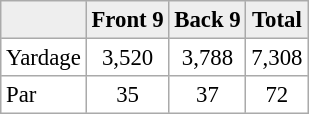<table cellpadding="3" cellspacing="0" border="1" style="font-size: 95%; border: #aaa solid 1px; border-collapse: collapse;">
<tr style="background:#eeeeee;">
<th align="left"></th>
<th>Front 9</th>
<th>Back 9</th>
<th>Total</th>
</tr>
<tr>
<td>Yardage</td>
<td align="center">3,520</td>
<td align="center">3,788</td>
<td align="center">7,308</td>
</tr>
<tr>
<td>Par</td>
<td align="center">35</td>
<td align="center">37</td>
<td align="center">72</td>
</tr>
</table>
